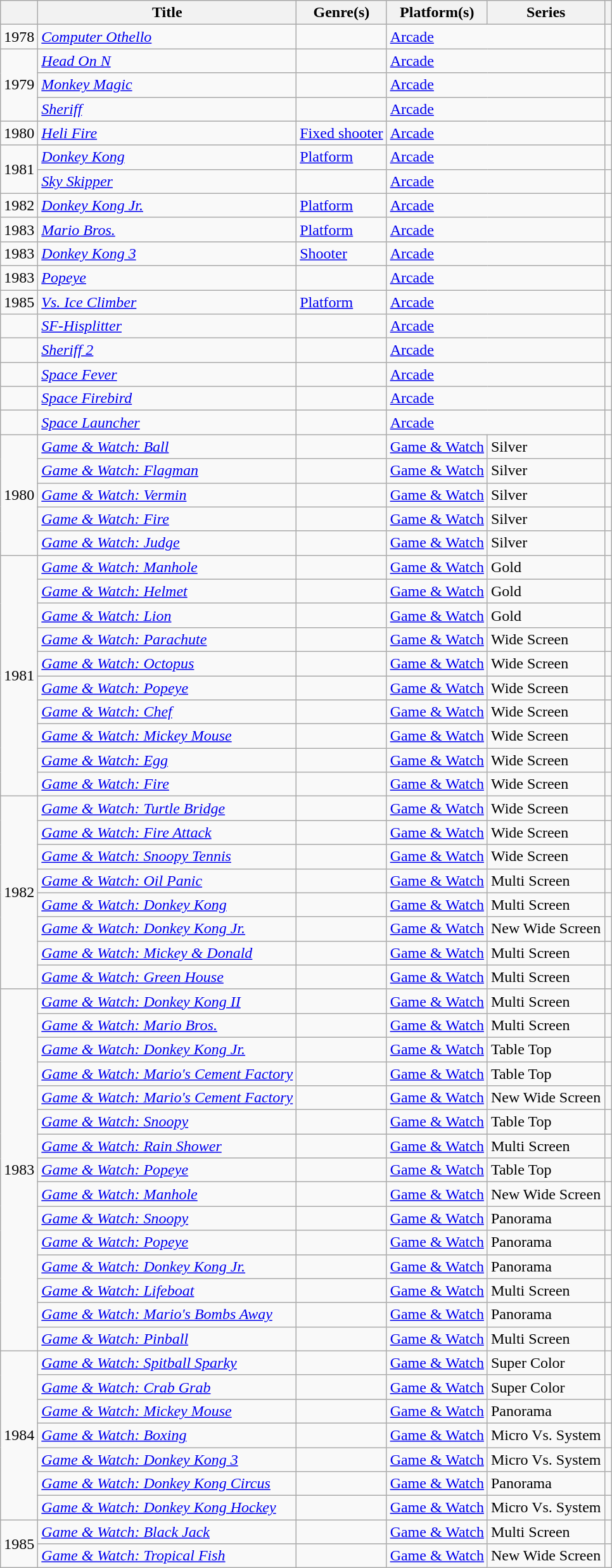<table class="wikitable sortable">
<tr>
<th scope="col"></th>
<th scope="col">Title</th>
<th scope="col">Genre(s)</th>
<th scope="col">Platform(s)</th>
<th scope="col">Series</th>
<th scope="col" class="unsortable"></th>
</tr>
<tr>
<td>1978</td>
<td scope="row"><em><a href='#'>Computer Othello</a></em> </td>
<td></td>
<td colspan="2"><a href='#'>Arcade</a></td>
<td></td>
</tr>
<tr>
<td rowspan="3">1979</td>
<td scope="row"><em><a href='#'>Head On N</a></em> </td>
<td></td>
<td colspan="2"><a href='#'>Arcade</a></td>
<td></td>
</tr>
<tr>
<td scope="row"><em><a href='#'>Monkey Magic</a></em> </td>
<td></td>
<td colspan="2"><a href='#'>Arcade</a></td>
<td></td>
</tr>
<tr>
<td scope="row"><em><a href='#'>Sheriff</a></em></td>
<td></td>
<td colspan="2"><a href='#'>Arcade</a></td>
<td></td>
</tr>
<tr>
<td>1980</td>
<td scope="row"><em><a href='#'>Heli Fire</a></em></td>
<td><a href='#'>Fixed shooter</a></td>
<td colspan="2"><a href='#'>Arcade</a></td>
<td></td>
</tr>
<tr>
<td rowspan="2">1981</td>
<td scope="row"><em><a href='#'>Donkey Kong</a></em></td>
<td><a href='#'>Platform</a></td>
<td colspan="2"><a href='#'>Arcade</a></td>
<td></td>
</tr>
<tr>
<td scope="row"><em><a href='#'>Sky Skipper</a></em></td>
<td></td>
<td colspan="2"><a href='#'>Arcade</a></td>
<td></td>
</tr>
<tr>
<td>1982</td>
<td scope="row"><em><a href='#'>Donkey Kong Jr.</a></em></td>
<td><a href='#'>Platform</a></td>
<td colspan="2"><a href='#'>Arcade</a></td>
<td></td>
</tr>
<tr>
<td>1983</td>
<td scope="row"><em><a href='#'>Mario Bros.</a></em></td>
<td><a href='#'>Platform</a></td>
<td colspan="2"><a href='#'>Arcade</a></td>
<td></td>
</tr>
<tr>
<td>1983</td>
<td scope="row"><em><a href='#'>Donkey Kong 3</a></em></td>
<td><a href='#'>Shooter</a></td>
<td colspan="2"><a href='#'>Arcade</a></td>
<td></td>
</tr>
<tr>
<td>1983</td>
<td scope="row"><em><a href='#'>Popeye</a></em></td>
<td></td>
<td colspan="2"><a href='#'>Arcade</a></td>
<td></td>
</tr>
<tr>
<td>1985</td>
<td scope="row"><em><a href='#'>Vs. Ice Climber</a></em></td>
<td><a href='#'>Platform</a></td>
<td colspan="2"><a href='#'>Arcade</a></td>
<td></td>
</tr>
<tr>
<td></td>
<td scope="row"><em><a href='#'>SF-Hisplitter</a></em></td>
<td></td>
<td colspan="2"><a href='#'>Arcade</a></td>
<td></td>
</tr>
<tr>
<td></td>
<td scope="row"><em><a href='#'>Sheriff 2</a></em></td>
<td></td>
<td colspan="2"><a href='#'>Arcade</a></td>
<td></td>
</tr>
<tr>
<td></td>
<td scope="row"><em><a href='#'>Space Fever</a></em></td>
<td></td>
<td colspan="2"><a href='#'>Arcade</a></td>
<td></td>
</tr>
<tr>
<td></td>
<td scope="row"><em><a href='#'>Space Firebird</a></em></td>
<td></td>
<td colspan="2"><a href='#'>Arcade</a></td>
<td></td>
</tr>
<tr>
<td></td>
<td scope="row"><em><a href='#'>Space Launcher</a></em></td>
<td></td>
<td colspan="2"><a href='#'>Arcade</a></td>
<td></td>
</tr>
<tr>
<td rowspan="5">1980</td>
<td scope="row"><em><a href='#'>Game & Watch: Ball</a></em> </td>
<td></td>
<td><a href='#'>Game & Watch</a></td>
<td>Silver</td>
<td></td>
</tr>
<tr>
<td scope="row"><em><a href='#'>Game & Watch: Flagman</a></em> </td>
<td></td>
<td><a href='#'>Game & Watch</a></td>
<td>Silver</td>
<td></td>
</tr>
<tr>
<td scope="row"><em><a href='#'>Game & Watch: Vermin</a></em> </td>
<td></td>
<td><a href='#'>Game & Watch</a></td>
<td>Silver</td>
<td></td>
</tr>
<tr>
<td scope="row"><em><a href='#'>Game & Watch: Fire</a></em> </td>
<td></td>
<td><a href='#'>Game & Watch</a></td>
<td>Silver</td>
<td></td>
</tr>
<tr>
<td scope="row"><em><a href='#'>Game & Watch: Judge</a></em> </td>
<td></td>
<td><a href='#'>Game & Watch</a></td>
<td>Silver</td>
<td></td>
</tr>
<tr>
<td rowspan="10">1981</td>
<td scope="row"><em><a href='#'>Game & Watch: Manhole</a></em> </td>
<td></td>
<td><a href='#'>Game & Watch</a></td>
<td>Gold</td>
<td></td>
</tr>
<tr>
<td scope="row"><em><a href='#'>Game & Watch: Helmet</a></em> </td>
<td></td>
<td><a href='#'>Game & Watch</a></td>
<td>Gold</td>
<td></td>
</tr>
<tr>
<td scope="row"><em><a href='#'>Game & Watch: Lion</a></em> </td>
<td></td>
<td><a href='#'>Game & Watch</a></td>
<td>Gold</td>
<td></td>
</tr>
<tr>
<td scope="row"><em><a href='#'>Game & Watch: Parachute</a></em> </td>
<td></td>
<td><a href='#'>Game & Watch</a></td>
<td>Wide Screen</td>
<td></td>
</tr>
<tr>
<td scope="row"><em><a href='#'>Game & Watch: Octopus</a></em> </td>
<td></td>
<td><a href='#'>Game & Watch</a></td>
<td>Wide Screen</td>
<td></td>
</tr>
<tr>
<td scope="row"><em><a href='#'>Game & Watch: Popeye</a></em> </td>
<td></td>
<td><a href='#'>Game & Watch</a></td>
<td>Wide Screen</td>
<td></td>
</tr>
<tr>
<td scope="row"><em><a href='#'>Game & Watch: Chef</a></em> </td>
<td></td>
<td><a href='#'>Game & Watch</a></td>
<td>Wide Screen</td>
<td></td>
</tr>
<tr>
<td scope="row"><em><a href='#'>Game & Watch: Mickey Mouse</a></em> </td>
<td></td>
<td><a href='#'>Game & Watch</a></td>
<td>Wide Screen</td>
<td></td>
</tr>
<tr>
<td scope="row"><em><a href='#'>Game & Watch: Egg</a></em>  </td>
<td></td>
<td><a href='#'>Game & Watch</a></td>
<td>Wide Screen</td>
<td></td>
</tr>
<tr>
<td scope="row"><em><a href='#'>Game & Watch: Fire</a></em> </td>
<td></td>
<td><a href='#'>Game & Watch</a></td>
<td>Wide Screen</td>
<td></td>
</tr>
<tr>
<td rowspan="8">1982</td>
<td scope="row"><em><a href='#'>Game & Watch: Turtle Bridge</a></em> </td>
<td></td>
<td><a href='#'>Game & Watch</a></td>
<td>Wide Screen</td>
<td></td>
</tr>
<tr>
<td scope="row"><em><a href='#'>Game & Watch: Fire Attack</a></em> </td>
<td></td>
<td><a href='#'>Game & Watch</a></td>
<td>Wide Screen</td>
<td></td>
</tr>
<tr>
<td scope="row"><em><a href='#'>Game & Watch: Snoopy Tennis</a></em> </td>
<td></td>
<td><a href='#'>Game & Watch</a></td>
<td>Wide Screen</td>
<td></td>
</tr>
<tr>
<td scope="row"><em><a href='#'>Game & Watch: Oil Panic</a></em> </td>
<td></td>
<td><a href='#'>Game & Watch</a></td>
<td>Multi Screen</td>
<td></td>
</tr>
<tr>
<td scope="row"><em><a href='#'>Game & Watch: Donkey Kong</a></em> </td>
<td></td>
<td><a href='#'>Game & Watch</a></td>
<td>Multi Screen</td>
<td></td>
</tr>
<tr>
<td scope="row"><em><a href='#'>Game & Watch: Donkey Kong Jr.</a></em> </td>
<td></td>
<td><a href='#'>Game & Watch</a></td>
<td>New Wide Screen</td>
<td></td>
</tr>
<tr>
<td scope="row"><em><a href='#'>Game & Watch: Mickey & Donald</a></em> </td>
<td></td>
<td><a href='#'>Game & Watch</a></td>
<td>Multi Screen</td>
<td></td>
</tr>
<tr>
<td scope="row"><em><a href='#'>Game & Watch: Green House</a></em> </td>
<td></td>
<td><a href='#'>Game & Watch</a></td>
<td>Multi Screen</td>
<td></td>
</tr>
<tr>
<td rowspan="15">1983</td>
<td scope="row"><em><a href='#'>Game & Watch: Donkey Kong II</a></em> </td>
<td></td>
<td><a href='#'>Game & Watch</a></td>
<td>Multi Screen</td>
<td></td>
</tr>
<tr>
<td scope="row"><em><a href='#'>Game & Watch: Mario Bros.</a></em> </td>
<td></td>
<td><a href='#'>Game & Watch</a></td>
<td>Multi Screen</td>
<td></td>
</tr>
<tr>
<td scope="row"><em><a href='#'>Game & Watch: Donkey Kong Jr.</a></em> </td>
<td></td>
<td><a href='#'>Game & Watch</a></td>
<td>Table Top</td>
<td></td>
</tr>
<tr>
<td scope="row"><em><a href='#'>Game & Watch: Mario's Cement Factory</a></em> </td>
<td></td>
<td><a href='#'>Game & Watch</a></td>
<td>Table Top</td>
<td></td>
</tr>
<tr>
<td scope="row"><em><a href='#'>Game & Watch: Mario's Cement Factory</a></em> </td>
<td></td>
<td><a href='#'>Game & Watch</a></td>
<td>New Wide Screen</td>
<td></td>
</tr>
<tr>
<td scope="row"><em><a href='#'>Game & Watch: Snoopy</a></em> </td>
<td></td>
<td><a href='#'>Game & Watch</a></td>
<td>Table Top</td>
<td></td>
</tr>
<tr>
<td scope="row"><em><a href='#'>Game & Watch: Rain Shower</a></em> </td>
<td></td>
<td><a href='#'>Game & Watch</a></td>
<td>Multi Screen</td>
<td></td>
</tr>
<tr>
<td scope="row"><em><a href='#'>Game & Watch: Popeye</a></em> </td>
<td></td>
<td><a href='#'>Game & Watch</a></td>
<td>Table Top</td>
<td></td>
</tr>
<tr>
<td scope="row"><em><a href='#'>Game & Watch: Manhole</a></em> </td>
<td></td>
<td><a href='#'>Game & Watch</a></td>
<td>New Wide Screen</td>
<td></td>
</tr>
<tr>
<td scope="row"><em><a href='#'>Game & Watch: Snoopy</a></em> </td>
<td></td>
<td><a href='#'>Game & Watch</a></td>
<td>Panorama</td>
<td></td>
</tr>
<tr>
<td scope="row"><em><a href='#'>Game & Watch: Popeye</a></em> </td>
<td></td>
<td><a href='#'>Game & Watch</a></td>
<td>Panorama</td>
<td></td>
</tr>
<tr>
<td scope="row"><em><a href='#'>Game & Watch: Donkey Kong Jr.</a></em> </td>
<td></td>
<td><a href='#'>Game & Watch</a></td>
<td>Panorama</td>
<td></td>
</tr>
<tr>
<td scope="row"><em><a href='#'>Game & Watch: Lifeboat</a></em> </td>
<td></td>
<td><a href='#'>Game & Watch</a></td>
<td>Multi Screen</td>
<td></td>
</tr>
<tr>
<td scope="row"><em><a href='#'>Game & Watch: Mario's Bombs Away</a></em> </td>
<td></td>
<td><a href='#'>Game & Watch</a></td>
<td>Panorama</td>
<td></td>
</tr>
<tr>
<td scope="row"><em><a href='#'>Game & Watch: Pinball</a></em> </td>
<td></td>
<td><a href='#'>Game & Watch</a></td>
<td>Multi Screen</td>
<td></td>
</tr>
<tr>
<td rowspan="7">1984</td>
<td scope="row"><em><a href='#'>Game & Watch: Spitball Sparky</a></em> </td>
<td></td>
<td><a href='#'>Game & Watch</a></td>
<td>Super Color</td>
<td></td>
</tr>
<tr>
<td scope="row"><em><a href='#'>Game & Watch: Crab Grab</a></em> </td>
<td></td>
<td><a href='#'>Game & Watch</a></td>
<td>Super Color</td>
<td></td>
</tr>
<tr>
<td scope="row"><em><a href='#'>Game & Watch: Mickey Mouse</a></em> </td>
<td></td>
<td><a href='#'>Game & Watch</a></td>
<td>Panorama</td>
<td></td>
</tr>
<tr>
<td scope="row"><em><a href='#'>Game & Watch: Boxing</a></em> </td>
<td></td>
<td><a href='#'>Game & Watch</a></td>
<td>Micro Vs. System</td>
<td></td>
</tr>
<tr>
<td scope="row"><em><a href='#'>Game & Watch: Donkey Kong 3</a></em> </td>
<td></td>
<td><a href='#'>Game & Watch</a></td>
<td>Micro Vs. System</td>
<td></td>
</tr>
<tr>
<td scope="row"><em><a href='#'>Game & Watch: Donkey Kong Circus</a></em> </td>
<td></td>
<td><a href='#'>Game & Watch</a></td>
<td>Panorama</td>
<td></td>
</tr>
<tr>
<td scope="row"><em><a href='#'>Game & Watch: Donkey Kong Hockey</a></em> </td>
<td></td>
<td><a href='#'>Game & Watch</a></td>
<td>Micro Vs. System</td>
<td></td>
</tr>
<tr>
<td rowspan="2">1985</td>
<td scope="row"><em><a href='#'>Game & Watch: Black Jack</a></em> </td>
<td></td>
<td><a href='#'>Game & Watch</a></td>
<td>Multi Screen</td>
<td></td>
</tr>
<tr>
<td scope="row"><em><a href='#'>Game & Watch: Tropical Fish</a></em> </td>
<td></td>
<td><a href='#'>Game & Watch</a></td>
<td>New Wide Screen</td>
<td></td>
</tr>
</table>
